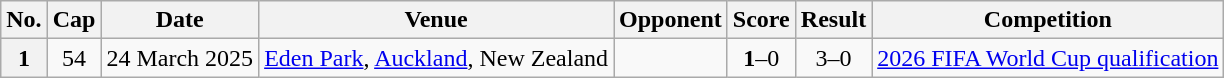<table class="wikitable">
<tr>
<th>No.</th>
<th>Cap</th>
<th>Date</th>
<th>Venue</th>
<th>Opponent</th>
<th>Score</th>
<th>Result</th>
<th>Competition</th>
</tr>
<tr>
<th scope=row>1</th>
<td align=center>54</td>
<td>24 March 2025</td>
<td><a href='#'>Eden Park</a>, <a href='#'>Auckland</a>, New Zealand</td>
<td></td>
<td align=center><strong>1</strong>–0</td>
<td align=center>3–0</td>
<td><a href='#'>2026 FIFA World Cup qualification</a></td>
</tr>
</table>
